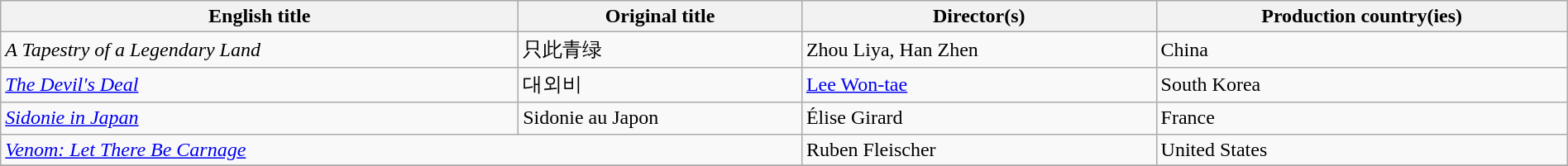<table class="sortable wikitable" style="width:100%; margin-bottom:4px" cellpadding="5">
<tr>
<th scope="col">English title</th>
<th scope="col">Original title</th>
<th scope="col">Director(s)</th>
<th scope="col">Production country(ies)</th>
</tr>
<tr>
<td><em>A Tapestry of a Legendary Land</em></td>
<td>只此青绿</td>
<td>Zhou Liya, Han Zhen</td>
<td>China</td>
</tr>
<tr>
<td><em><a href='#'>The Devil's Deal</a></em></td>
<td>대외비</td>
<td><a href='#'>Lee Won-tae</a></td>
<td>South Korea</td>
</tr>
<tr>
<td><em><a href='#'>Sidonie in Japan</a></em></td>
<td>Sidonie au Japon</td>
<td>Élise Girard</td>
<td>France</td>
</tr>
<tr>
<td colspan=2><em><a href='#'>Venom: Let There Be Carnage</a></em></td>
<td>Ruben Fleischer</td>
<td>United States</td>
</tr>
<tr>
</tr>
</table>
